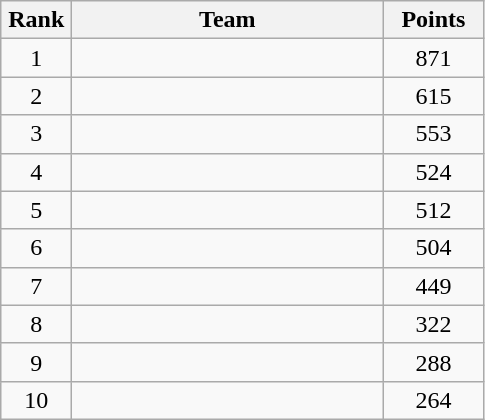<table class="wikitable" style="text-align:center;">
<tr>
<th width=40>Rank</th>
<th width=200>Team</th>
<th width=60>Points</th>
</tr>
<tr>
<td>1</td>
<td align=left></td>
<td>871</td>
</tr>
<tr>
<td>2</td>
<td align=left></td>
<td>615</td>
</tr>
<tr>
<td>3</td>
<td align=left></td>
<td>553</td>
</tr>
<tr>
<td>4</td>
<td align=left></td>
<td>524</td>
</tr>
<tr>
<td>5</td>
<td align=left></td>
<td>512</td>
</tr>
<tr>
<td>6</td>
<td align=left></td>
<td>504</td>
</tr>
<tr>
<td>7</td>
<td align=left></td>
<td>449</td>
</tr>
<tr>
<td>8</td>
<td align=left></td>
<td>322</td>
</tr>
<tr>
<td>9</td>
<td align=left></td>
<td>288</td>
</tr>
<tr>
<td>10</td>
<td align=left></td>
<td>264</td>
</tr>
</table>
